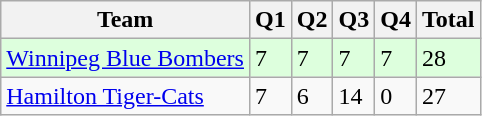<table class="wikitable">
<tr>
<th>Team</th>
<th>Q1</th>
<th>Q2</th>
<th>Q3</th>
<th>Q4</th>
<th>Total</th>
</tr>
<tr style="background-color:#ddffdd">
<td><a href='#'>Winnipeg Blue Bombers</a></td>
<td>7</td>
<td>7</td>
<td>7</td>
<td>7</td>
<td>28</td>
</tr>
<tr>
<td><a href='#'>Hamilton Tiger-Cats</a></td>
<td>7</td>
<td>6</td>
<td>14</td>
<td>0</td>
<td>27</td>
</tr>
</table>
